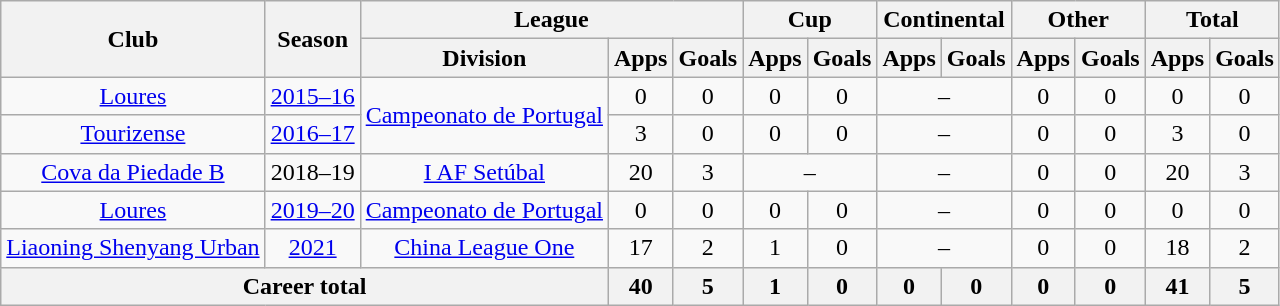<table class="wikitable" style="text-align: center">
<tr>
<th rowspan="2">Club</th>
<th rowspan="2">Season</th>
<th colspan="3">League</th>
<th colspan="2">Cup</th>
<th colspan="2">Continental</th>
<th colspan="2">Other</th>
<th colspan="2">Total</th>
</tr>
<tr>
<th>Division</th>
<th>Apps</th>
<th>Goals</th>
<th>Apps</th>
<th>Goals</th>
<th>Apps</th>
<th>Goals</th>
<th>Apps</th>
<th>Goals</th>
<th>Apps</th>
<th>Goals</th>
</tr>
<tr>
<td><a href='#'>Loures</a></td>
<td><a href='#'>2015–16</a></td>
<td rowspan="2"><a href='#'>Campeonato de Portugal</a></td>
<td>0</td>
<td>0</td>
<td>0</td>
<td>0</td>
<td colspan="2">–</td>
<td>0</td>
<td>0</td>
<td>0</td>
<td>0</td>
</tr>
<tr>
<td><a href='#'>Tourizense</a></td>
<td><a href='#'>2016–17</a></td>
<td>3</td>
<td>0</td>
<td>0</td>
<td>0</td>
<td colspan="2">–</td>
<td>0</td>
<td>0</td>
<td>3</td>
<td>0</td>
</tr>
<tr>
<td><a href='#'>Cova da Piedade B</a></td>
<td>2018–19</td>
<td><a href='#'>I AF Setúbal</a></td>
<td>20</td>
<td>3</td>
<td colspan="2">–</td>
<td colspan="2">–</td>
<td>0</td>
<td>0</td>
<td>20</td>
<td>3</td>
</tr>
<tr>
<td><a href='#'>Loures</a></td>
<td><a href='#'>2019–20</a></td>
<td><a href='#'>Campeonato de Portugal</a></td>
<td>0</td>
<td>0</td>
<td>0</td>
<td>0</td>
<td colspan="2">–</td>
<td>0</td>
<td>0</td>
<td>0</td>
<td>0</td>
</tr>
<tr>
<td><a href='#'>Liaoning Shenyang Urban</a></td>
<td><a href='#'>2021</a></td>
<td><a href='#'>China League One</a></td>
<td>17</td>
<td>2</td>
<td>1</td>
<td>0</td>
<td colspan="2">–</td>
<td>0</td>
<td>0</td>
<td>18</td>
<td>2</td>
</tr>
<tr>
<th colspan=3>Career total</th>
<th>40</th>
<th>5</th>
<th>1</th>
<th>0</th>
<th>0</th>
<th>0</th>
<th>0</th>
<th>0</th>
<th>41</th>
<th>5</th>
</tr>
</table>
